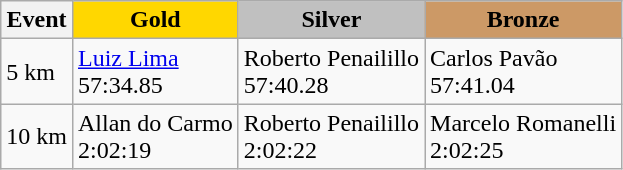<table class="wikitable">
<tr>
<th>Event</th>
<th style="background: gold">Gold</th>
<th style="background: silver">Silver</th>
<th style="background: #CC9966">Bronze</th>
</tr>
<tr>
<td>5 km</td>
<td><a href='#'>Luiz Lima</a> <br>  57:34.85</td>
<td>Roberto Penailillo <br>  57:40.28</td>
<td>Carlos Pavão <br>  57:41.04</td>
</tr>
<tr>
<td>10 km</td>
<td>Allan do Carmo <br>  2:02:19</td>
<td>Roberto Penailillo <br>  2:02:22</td>
<td>Marcelo Romanelli <br>  2:02:25</td>
</tr>
</table>
